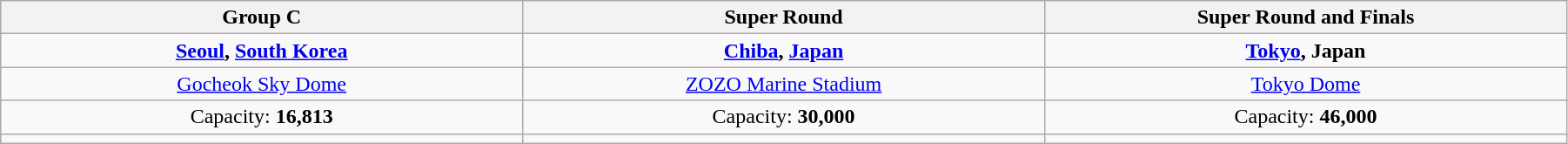<table class="wikitable" style="text-align:center; width:95%;">
<tr>
<th width=33%>Group C</th>
<th width=33%>Super Round</th>
<th width=33%>Super Round and Finals</th>
</tr>
<tr>
<td> <strong><a href='#'>Seoul</a>, <a href='#'>South Korea</a></strong></td>
<td> <strong><a href='#'>Chiba</a>, <a href='#'>Japan</a></strong></td>
<td> <strong><a href='#'>Tokyo</a>, Japan</strong></td>
</tr>
<tr>
<td><a href='#'>Gocheok Sky Dome</a></td>
<td><a href='#'>ZOZO Marine Stadium</a></td>
<td><a href='#'>Tokyo Dome</a></td>
</tr>
<tr>
<td>Capacity: <strong>16,813</strong></td>
<td>Capacity: <strong>30,000</strong></td>
<td>Capacity: <strong>46,000</strong></td>
</tr>
<tr>
<td></td>
<td></td>
<td></td>
</tr>
</table>
